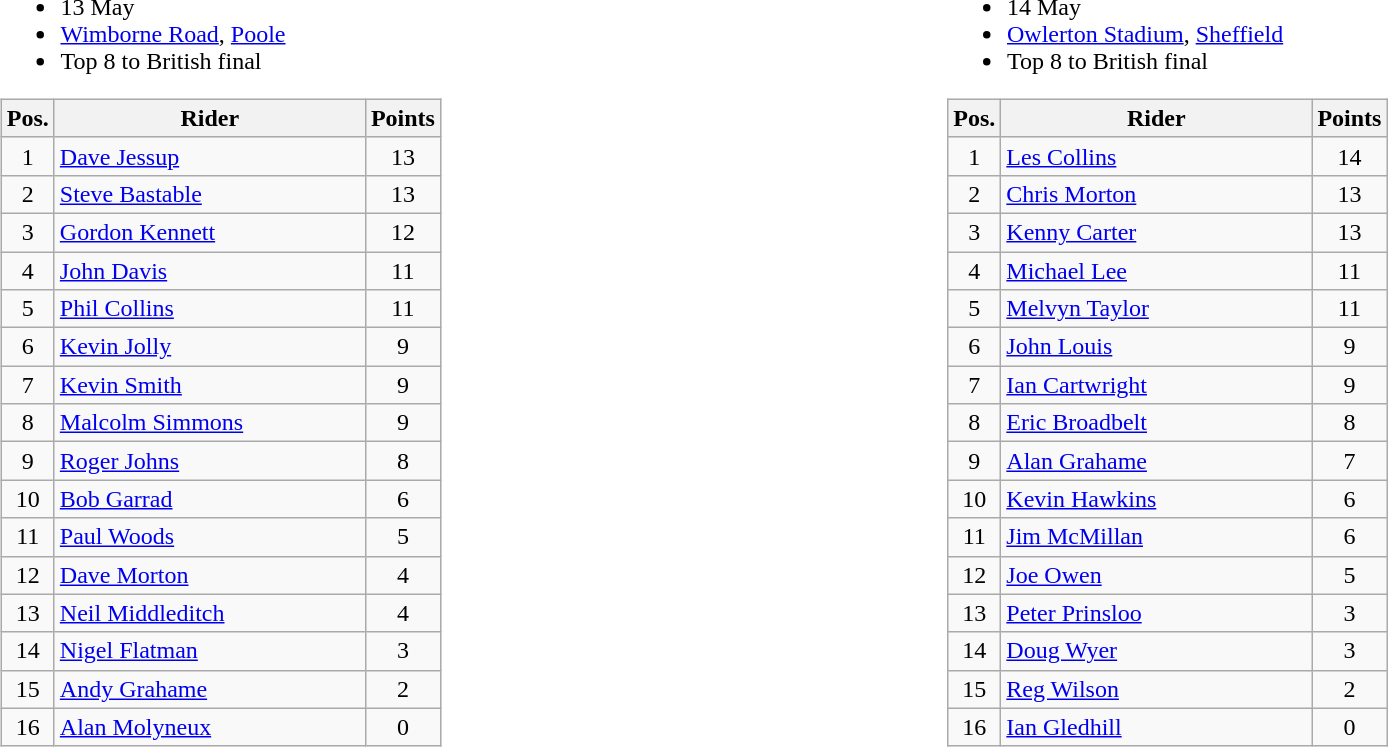<table width=100%>
<tr>
<td width=50% valign=top><br><ul><li>13 May</li><li> <a href='#'>Wimborne Road</a>, <a href='#'>Poole</a></li><li>Top 8 to British final</li></ul><table class="wikitable" style="text-align:center;">
<tr>
<th width=25px>Pos.</th>
<th width=200px>Rider</th>
<th width=40px>Points</th>
</tr>
<tr>
<td>1</td>
<td align=left><a href='#'>Dave Jessup</a></td>
<td>13</td>
</tr>
<tr>
<td>2</td>
<td align=left><a href='#'>Steve Bastable</a></td>
<td>13</td>
</tr>
<tr>
<td>3</td>
<td align=left><a href='#'>Gordon Kennett</a></td>
<td>12</td>
</tr>
<tr>
<td>4</td>
<td align=left><a href='#'>John Davis</a></td>
<td>11</td>
</tr>
<tr>
<td>5</td>
<td align=left><a href='#'>Phil Collins</a></td>
<td>11</td>
</tr>
<tr>
<td>6</td>
<td align=left><a href='#'>Kevin Jolly</a></td>
<td>9</td>
</tr>
<tr>
<td>7</td>
<td align=left><a href='#'>Kevin Smith</a></td>
<td>9</td>
</tr>
<tr>
<td>8</td>
<td align=left><a href='#'>Malcolm Simmons</a></td>
<td>9</td>
</tr>
<tr>
<td>9</td>
<td align=left><a href='#'>Roger Johns</a></td>
<td>8</td>
</tr>
<tr>
<td>10</td>
<td align=left><a href='#'>Bob Garrad</a></td>
<td>6</td>
</tr>
<tr>
<td>11</td>
<td align=left><a href='#'>Paul Woods</a></td>
<td>5</td>
</tr>
<tr>
<td>12</td>
<td align=left><a href='#'>Dave Morton</a></td>
<td>4</td>
</tr>
<tr>
<td>13</td>
<td align=left><a href='#'>Neil Middleditch</a></td>
<td>4</td>
</tr>
<tr>
<td>14</td>
<td align=left><a href='#'>Nigel Flatman</a></td>
<td>3</td>
</tr>
<tr>
<td>15</td>
<td align=left><a href='#'>Andy Grahame</a></td>
<td>2</td>
</tr>
<tr>
<td>16</td>
<td align=left><a href='#'>Alan Molyneux</a></td>
<td>0</td>
</tr>
</table>
</td>
<td width=50% valign=top><br><ul><li>14 May</li><li> <a href='#'>Owlerton Stadium</a>, <a href='#'>Sheffield</a></li><li>Top 8 to British final</li></ul><table class="wikitable" style="text-align:center;">
<tr>
<th width=25px>Pos.</th>
<th width=200px>Rider</th>
<th width=40px>Points</th>
</tr>
<tr>
<td>1</td>
<td align=left><a href='#'>Les Collins</a></td>
<td>14</td>
</tr>
<tr>
<td>2</td>
<td align=left><a href='#'>Chris Morton</a></td>
<td>13</td>
</tr>
<tr>
<td>3</td>
<td align=left><a href='#'>Kenny Carter</a></td>
<td>13</td>
</tr>
<tr>
<td>4</td>
<td align=left><a href='#'>Michael Lee</a></td>
<td>11</td>
</tr>
<tr>
<td>5</td>
<td align=left><a href='#'>Melvyn Taylor</a></td>
<td>11</td>
</tr>
<tr>
<td>6</td>
<td align=left><a href='#'>John Louis</a></td>
<td>9</td>
</tr>
<tr>
<td>7</td>
<td align=left><a href='#'>Ian Cartwright</a></td>
<td>9</td>
</tr>
<tr>
<td>8</td>
<td align=left><a href='#'>Eric Broadbelt</a></td>
<td>8</td>
</tr>
<tr>
<td>9</td>
<td align=left><a href='#'>Alan Grahame</a></td>
<td>7</td>
</tr>
<tr>
<td>10</td>
<td align=left><a href='#'>Kevin Hawkins</a></td>
<td>6</td>
</tr>
<tr>
<td>11</td>
<td align=left><a href='#'>Jim McMillan</a></td>
<td>6</td>
</tr>
<tr>
<td>12</td>
<td align=left><a href='#'>Joe Owen</a></td>
<td>5</td>
</tr>
<tr>
<td>13</td>
<td align=left><a href='#'>Peter Prinsloo</a></td>
<td>3</td>
</tr>
<tr>
<td>14</td>
<td align=left><a href='#'>Doug Wyer</a></td>
<td>3</td>
</tr>
<tr>
<td>15</td>
<td align=left><a href='#'>Reg Wilson</a></td>
<td>2</td>
</tr>
<tr>
<td>16</td>
<td align=left><a href='#'>Ian Gledhill</a></td>
<td>0</td>
</tr>
</table>
</td>
</tr>
</table>
